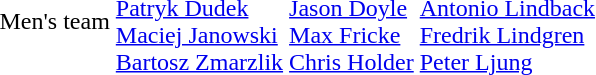<table>
<tr>
<td>Men's team<br></td>
<td><br><a href='#'>Patryk Dudek</a><br><a href='#'>Maciej Janowski</a><br><a href='#'>Bartosz Zmarzlik</a></td>
<td><br><a href='#'>Jason Doyle</a><br><a href='#'>Max Fricke</a><br><a href='#'>Chris Holder</a></td>
<td><br><a href='#'>Antonio Lindback</a><br><a href='#'>Fredrik Lindgren</a><br><a href='#'>Peter Ljung</a></td>
</tr>
</table>
